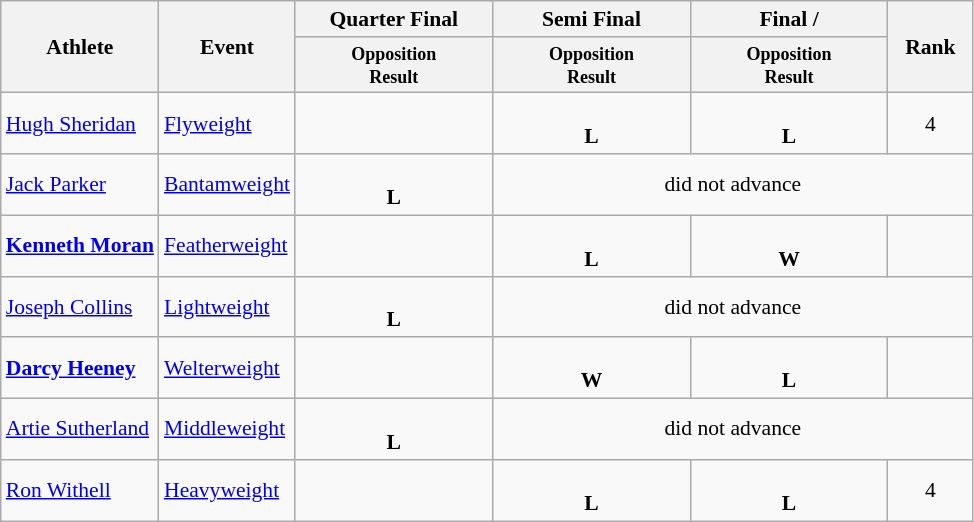<table class="wikitable" style="font-size:90%">
<tr>
<th rowspan="2">Athlete</th>
<th rowspan="2">Event</th>
<th width=125>Quarter Final</th>
<th width=125>Semi Final</th>
<th width=125>Final / </th>
<th rowspan="2" style="width:50px;">Rank</th>
</tr>
<tr>
<th style="line-height:1em"><small>Opposition<br>Result</small></th>
<th style="line-height:1em"><small>Opposition<br>Result</small></th>
<th style="line-height:1em"><small>Opposition<br>Result</small></th>
</tr>
<tr align=center>
<td align=left><a href='#'>Hugh Sheridan</a></td>
<td align=left><a href='#'>Flyweight</a></td>
<td></td>
<td><br><strong>L</strong></td>
<td><br><strong>L</strong></td>
<td>4</td>
</tr>
<tr align=center>
<td align=left><a href='#'>Jack Parker</a></td>
<td align=left><a href='#'>Bantamweight</a></td>
<td><br><strong>L</strong></td>
<td colspan=3>did not advance</td>
</tr>
<tr align=center>
<td align=left><strong><a href='#'>Kenneth Moran</a></strong></td>
<td align=left><a href='#'>Featherweight</a></td>
<td></td>
<td><br><strong>L</strong></td>
<td><br><strong>W</strong></td>
<td></td>
</tr>
<tr align=center>
<td align=left><a href='#'>Joseph Collins</a></td>
<td align=left><a href='#'>Lightweight</a></td>
<td><br><strong>L</strong></td>
<td colspan=3>did not advance</td>
</tr>
<tr align=center>
<td align=left><strong><a href='#'>Darcy Heeney</a></strong></td>
<td align=left><a href='#'>Welterweight</a></td>
<td></td>
<td><br><strong>W</strong></td>
<td><br><strong>L</strong></td>
<td></td>
</tr>
<tr align=center>
<td align=left><a href='#'>Artie Sutherland</a></td>
<td align=left><a href='#'>Middleweight</a></td>
<td><br><strong>L</strong></td>
<td colspan=3>did not advance</td>
</tr>
<tr align=center>
<td align=left><a href='#'>Ron Withell</a></td>
<td align=left><a href='#'>Heavyweight</a></td>
<td></td>
<td><br><strong>L</strong></td>
<td><br><strong>L</strong></td>
<td>4</td>
</tr>
</table>
